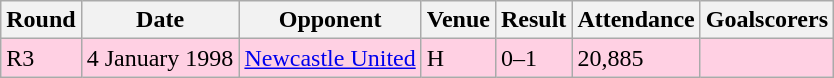<table class="wikitable">
<tr>
<th>Round</th>
<th>Date</th>
<th>Opponent</th>
<th>Venue</th>
<th>Result</th>
<th>Attendance</th>
<th>Goalscorers</th>
</tr>
<tr style="background-color: #ffd0e3;">
<td>R3</td>
<td>4 January 1998</td>
<td><a href='#'>Newcastle United</a></td>
<td>H</td>
<td>0–1</td>
<td>20,885</td>
<td></td>
</tr>
</table>
